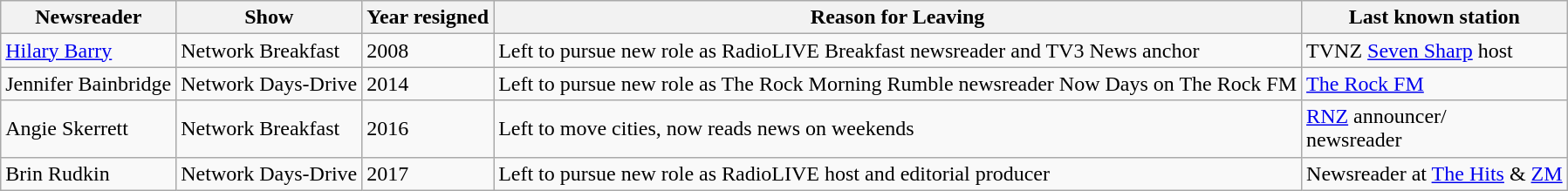<table class="wikitable">
<tr>
<th>Newsreader</th>
<th>Show</th>
<th>Year resigned</th>
<th>Reason for Leaving</th>
<th>Last known station</th>
</tr>
<tr>
<td><a href='#'>Hilary Barry</a></td>
<td>Network Breakfast</td>
<td>2008</td>
<td>Left to pursue new role as RadioLIVE Breakfast newsreader and TV3 News anchor</td>
<td>TVNZ <a href='#'>Seven Sharp</a> host</td>
</tr>
<tr>
<td>Jennifer Bainbridge</td>
<td>Network Days-Drive</td>
<td>2014</td>
<td>Left to pursue new role as The Rock Morning Rumble newsreader Now Days on The Rock FM</td>
<td><a href='#'>The Rock FM</a></td>
</tr>
<tr>
<td>Angie Skerrett</td>
<td>Network Breakfast</td>
<td>2016</td>
<td>Left to move cities, now reads news on weekends</td>
<td><a href='#'>RNZ</a> announcer/<br>newsreader</td>
</tr>
<tr>
<td>Brin Rudkin</td>
<td>Network Days-Drive</td>
<td>2017</td>
<td>Left to pursue new role as RadioLIVE host and editorial producer</td>
<td>Newsreader at <a href='#'>The Hits</a> & <a href='#'>ZM</a></td>
</tr>
</table>
